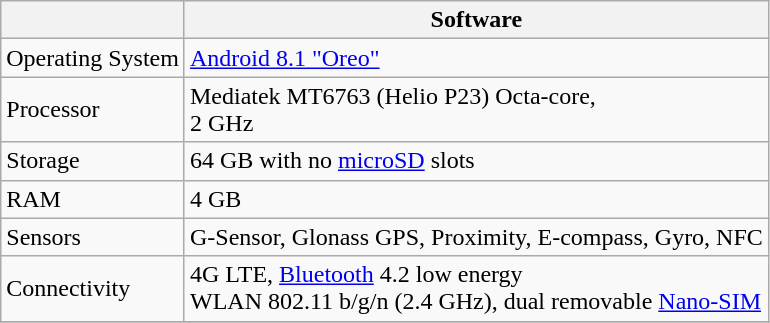<table class="wikitable">
<tr>
<th></th>
<th>Software</th>
</tr>
<tr>
<td>Operating System</td>
<td><a href='#'>Android 8.1 "Oreo"</a></td>
</tr>
<tr>
<td>Processor</td>
<td>Mediatek MT6763 (Helio P23) Octa-core,<br>2 GHz</td>
</tr>
<tr>
<td>Storage</td>
<td>64 GB with no <a href='#'>microSD</a> slots</td>
</tr>
<tr>
<td>RAM</td>
<td>4 GB</td>
</tr>
<tr>
<td>Sensors</td>
<td>G-Sensor, Glonass GPS, Proximity, E-compass, Gyro, NFC</td>
</tr>
<tr>
<td>Connectivity</td>
<td>4G LTE, <a href='#'>Bluetooth</a> 4.2 low energy<br>WLAN 802.11 b/g/n (2.4 GHz), 
dual removable <a href='#'>Nano-SIM</a></td>
</tr>
<tr>
</tr>
</table>
